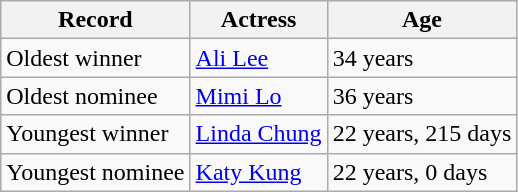<table class="wikitable sortable plainrowheaders">
<tr>
<th scope="col">Record</th>
<th scope="col">Actress</th>
<th scope="col">Age</th>
</tr>
<tr>
<td>Oldest winner</td>
<td><a href='#'>Ali Lee</a></td>
<td>34 years</td>
</tr>
<tr>
<td>Oldest nominee</td>
<td><a href='#'>Mimi Lo</a></td>
<td>36 years</td>
</tr>
<tr>
<td>Youngest winner</td>
<td><a href='#'>Linda Chung</a></td>
<td>22 years, 215 days</td>
</tr>
<tr>
<td>Youngest nominee</td>
<td><a href='#'>Katy Kung</a></td>
<td>22 years, 0 days</td>
</tr>
</table>
